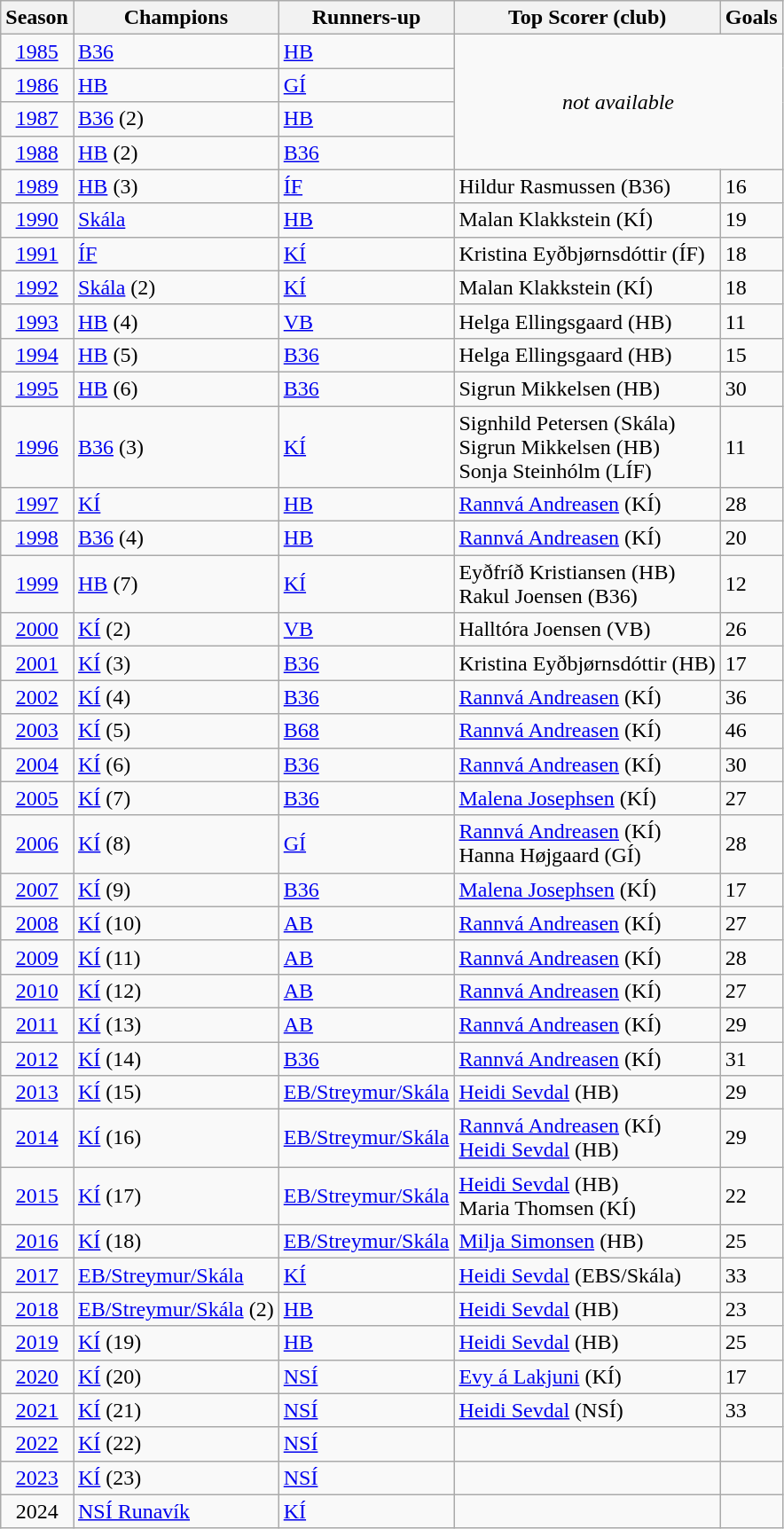<table class="wikitable sortable">
<tr>
<th>Season</th>
<th>Champions</th>
<th>Runners-up</th>
<th>Top Scorer (club)</th>
<th>Goals</th>
</tr>
<tr>
<td align="center"><a href='#'>1985</a></td>
<td><a href='#'>B36</a></td>
<td><a href='#'>HB</a></td>
<td rowspan=4 colspan=2 align="center"><em>not available</em></td>
</tr>
<tr>
<td align="center"><a href='#'>1986</a></td>
<td><a href='#'>HB</a></td>
<td><a href='#'>GÍ</a></td>
</tr>
<tr>
<td align="center"><a href='#'>1987</a></td>
<td><a href='#'>B36</a> (2)</td>
<td><a href='#'>HB</a></td>
</tr>
<tr>
<td align="center"><a href='#'>1988</a></td>
<td><a href='#'>HB</a> (2)</td>
<td><a href='#'>B36</a></td>
</tr>
<tr>
<td align="center"><a href='#'>1989</a></td>
<td><a href='#'>HB</a> (3)</td>
<td><a href='#'>ÍF</a></td>
<td>Hildur Rasmussen (B36)</td>
<td>16</td>
</tr>
<tr>
<td align="center"><a href='#'>1990</a></td>
<td><a href='#'>Skála</a></td>
<td><a href='#'>HB</a></td>
<td>Malan Klakkstein (KÍ)</td>
<td>19</td>
</tr>
<tr>
<td align="center"><a href='#'>1991</a></td>
<td><a href='#'>ÍF</a></td>
<td><a href='#'>KÍ</a></td>
<td>Kristina Eyðbjørnsdóttir (ÍF)</td>
<td>18</td>
</tr>
<tr>
<td align="center"><a href='#'>1992</a></td>
<td><a href='#'>Skála</a> (2)</td>
<td><a href='#'>KÍ</a></td>
<td>Malan Klakkstein (KÍ)</td>
<td>18</td>
</tr>
<tr>
<td align="center"><a href='#'>1993</a></td>
<td><a href='#'>HB</a> (4)</td>
<td><a href='#'>VB</a></td>
<td>Helga Ellingsgaard (HB)</td>
<td>11</td>
</tr>
<tr>
<td align="center"><a href='#'>1994</a></td>
<td><a href='#'>HB</a> (5)</td>
<td><a href='#'>B36</a></td>
<td>Helga Ellingsgaard (HB)</td>
<td>15</td>
</tr>
<tr>
<td align="center"><a href='#'>1995</a></td>
<td><a href='#'>HB</a> (6)</td>
<td><a href='#'>B36</a></td>
<td>Sigrun Mikkelsen (HB)</td>
<td>30</td>
</tr>
<tr>
<td align="center"><a href='#'>1996</a></td>
<td><a href='#'>B36</a> (3)</td>
<td><a href='#'>KÍ</a></td>
<td>Signhild Petersen (Skála)<br>Sigrun Mikkelsen (HB)<br>Sonja Steinhólm (LÍF)</td>
<td>11</td>
</tr>
<tr>
<td align="center"><a href='#'>1997</a></td>
<td><a href='#'>KÍ</a></td>
<td><a href='#'>HB</a></td>
<td><a href='#'>Rannvá Andreasen</a> (KÍ)</td>
<td>28</td>
</tr>
<tr>
<td align="center"><a href='#'>1998</a></td>
<td><a href='#'>B36</a> (4)</td>
<td><a href='#'>HB</a></td>
<td><a href='#'>Rannvá Andreasen</a> (KÍ)</td>
<td>20</td>
</tr>
<tr>
<td align="center"><a href='#'>1999</a></td>
<td><a href='#'>HB</a> (7)</td>
<td><a href='#'>KÍ</a></td>
<td>Eyðfríð Kristiansen (HB)<br>Rakul Joensen (B36)</td>
<td>12</td>
</tr>
<tr>
<td align="center"><a href='#'>2000</a></td>
<td><a href='#'>KÍ</a> (2)</td>
<td><a href='#'>VB</a></td>
<td>Halltóra Joensen (VB)</td>
<td>26</td>
</tr>
<tr>
<td align="center"><a href='#'>2001</a></td>
<td><a href='#'>KÍ</a> (3)</td>
<td><a href='#'>B36</a></td>
<td>Kristina Eyðbjørnsdóttir (HB)</td>
<td>17</td>
</tr>
<tr>
<td align="center"><a href='#'>2002</a></td>
<td><a href='#'>KÍ</a> (4)</td>
<td><a href='#'>B36</a></td>
<td><a href='#'>Rannvá Andreasen</a> (KÍ)</td>
<td>36</td>
</tr>
<tr>
<td align="center"><a href='#'>2003</a></td>
<td><a href='#'>KÍ</a> (5)</td>
<td><a href='#'>B68</a></td>
<td><a href='#'>Rannvá Andreasen</a> (KÍ)</td>
<td>46</td>
</tr>
<tr>
<td align="center"><a href='#'>2004</a></td>
<td><a href='#'>KÍ</a> (6)</td>
<td><a href='#'>B36</a></td>
<td><a href='#'>Rannvá Andreasen</a> (KÍ)</td>
<td>30</td>
</tr>
<tr>
<td align="center"><a href='#'>2005</a></td>
<td><a href='#'>KÍ</a> (7)</td>
<td><a href='#'>B36</a></td>
<td><a href='#'>Malena Josephsen</a> (KÍ)</td>
<td>27</td>
</tr>
<tr>
<td align="center"><a href='#'>2006</a></td>
<td><a href='#'>KÍ</a> (8)</td>
<td><a href='#'>GÍ</a></td>
<td><a href='#'>Rannvá Andreasen</a> (KÍ)<br>Hanna Højgaard (GÍ)</td>
<td>28</td>
</tr>
<tr>
<td align="center"><a href='#'>2007</a></td>
<td><a href='#'>KÍ</a> (9)</td>
<td><a href='#'>B36</a></td>
<td><a href='#'>Malena Josephsen</a> (KÍ)</td>
<td>17</td>
</tr>
<tr>
<td align="center"><a href='#'>2008</a></td>
<td><a href='#'>KÍ</a> (10)</td>
<td><a href='#'>AB</a></td>
<td><a href='#'>Rannvá Andreasen</a> (KÍ)</td>
<td>27</td>
</tr>
<tr>
<td align="center"><a href='#'>2009</a></td>
<td><a href='#'>KÍ</a> (11)</td>
<td><a href='#'>AB</a></td>
<td><a href='#'>Rannvá Andreasen</a> (KÍ)</td>
<td>28</td>
</tr>
<tr>
<td align="center"><a href='#'>2010</a></td>
<td><a href='#'>KÍ</a> (12)</td>
<td><a href='#'>AB</a></td>
<td><a href='#'>Rannvá Andreasen</a> (KÍ)</td>
<td>27</td>
</tr>
<tr>
<td align="center"><a href='#'>2011</a></td>
<td><a href='#'>KÍ</a> (13)</td>
<td><a href='#'>AB</a></td>
<td><a href='#'>Rannvá Andreasen</a> (KÍ)</td>
<td>29</td>
</tr>
<tr>
<td align="center"><a href='#'>2012</a></td>
<td><a href='#'>KÍ</a> (14)</td>
<td><a href='#'>B36</a></td>
<td><a href='#'>Rannvá Andreasen</a> (KÍ)</td>
<td>31</td>
</tr>
<tr>
<td align="center"><a href='#'>2013</a></td>
<td><a href='#'>KÍ</a> (15)</td>
<td><a href='#'>EB/Streymur/Skála</a></td>
<td><a href='#'>Heidi Sevdal</a> (HB)</td>
<td>29</td>
</tr>
<tr>
<td align="center"><a href='#'>2014</a></td>
<td><a href='#'>KÍ</a> (16)</td>
<td><a href='#'>EB/Streymur/Skála</a></td>
<td><a href='#'>Rannvá Andreasen</a> (KÍ)<br><a href='#'>Heidi Sevdal</a> (HB)</td>
<td>29</td>
</tr>
<tr>
<td align="center"><a href='#'>2015</a></td>
<td><a href='#'>KÍ</a> (17)</td>
<td><a href='#'>EB/Streymur/Skála</a></td>
<td><a href='#'>Heidi Sevdal</a> (HB)<br>Maria Thomsen (KÍ)</td>
<td>22</td>
</tr>
<tr>
<td align="center"><a href='#'>2016</a></td>
<td><a href='#'>KÍ</a> (18)</td>
<td><a href='#'>EB/Streymur/Skála</a></td>
<td><a href='#'>Milja Simonsen</a> (HB)</td>
<td>25</td>
</tr>
<tr>
<td align="center"><a href='#'>2017</a></td>
<td><a href='#'>EB/Streymur/Skála</a></td>
<td><a href='#'>KÍ</a></td>
<td><a href='#'>Heidi Sevdal</a> (EBS/Skála)</td>
<td>33</td>
</tr>
<tr>
<td align="center"><a href='#'>2018</a></td>
<td><a href='#'>EB/Streymur/Skála</a> (2)</td>
<td><a href='#'>HB</a></td>
<td><a href='#'>Heidi Sevdal</a> (HB)</td>
<td>23</td>
</tr>
<tr>
<td align="center"><a href='#'>2019</a></td>
<td><a href='#'>KÍ</a> (19)</td>
<td><a href='#'>HB</a></td>
<td><a href='#'>Heidi Sevdal</a> (HB)</td>
<td>25</td>
</tr>
<tr>
<td align="center"><a href='#'>2020</a></td>
<td><a href='#'>KÍ</a> (20)</td>
<td><a href='#'>NSÍ</a></td>
<td><a href='#'>Evy á Lakjuni</a> (KÍ)</td>
<td>17</td>
</tr>
<tr>
<td align="center"><a href='#'>2021</a></td>
<td><a href='#'>KÍ</a> (21)</td>
<td><a href='#'>NSÍ</a></td>
<td><a href='#'>Heidi Sevdal</a> (NSÍ)</td>
<td>33</td>
</tr>
<tr>
<td align="center"><a href='#'>2022</a></td>
<td><a href='#'>KÍ</a> (22)</td>
<td><a href='#'>NSÍ</a></td>
<td></td>
<td></td>
</tr>
<tr>
<td align="center"><a href='#'>2023</a></td>
<td><a href='#'>KÍ</a> (23)</td>
<td><a href='#'>NSÍ</a></td>
<td></td>
<td></td>
</tr>
<tr>
<td align="center">2024</td>
<td><a href='#'>NSÍ Runavík</a></td>
<td><a href='#'>KÍ</a></td>
<td></td>
</tr>
</table>
